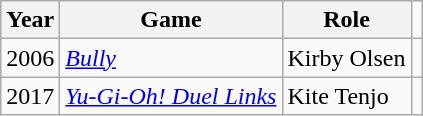<table class = "wikitable sortable">
<tr>
<th>Year</th>
<th>Game</th>
<th>Role</th>
</tr>
<tr>
<td>2006</td>
<td><em><a href='#'>Bully</a></em></td>
<td>Kirby Olsen</td>
<td></td>
</tr>
<tr>
<td>2017</td>
<td><em><a href='#'>Yu-Gi-Oh! Duel Links</a></em></td>
<td>Kite Tenjo</td>
<td></td>
</tr>
</table>
